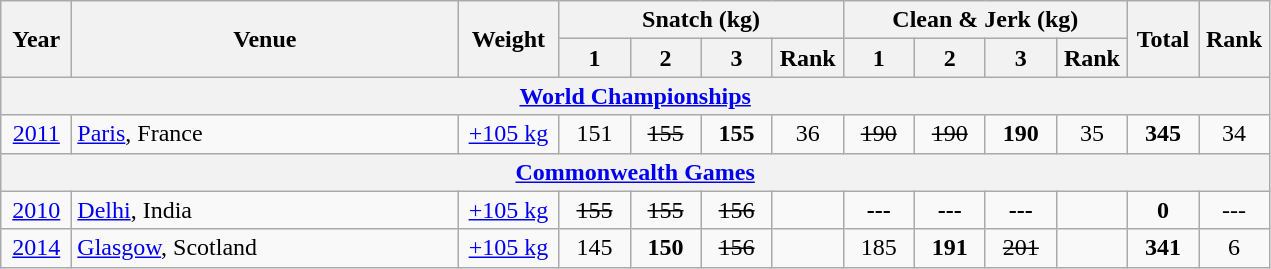<table class = "wikitable" style="text-align:center;">
<tr>
<th rowspan=2 width=40>Year</th>
<th rowspan=2 width=250>Venue</th>
<th rowspan=2 width=60>Weight</th>
<th colspan=4>Snatch (kg)</th>
<th colspan=4>Clean & Jerk (kg)</th>
<th rowspan=2 width=40>Total</th>
<th rowspan=2 width=40>Rank</th>
</tr>
<tr>
<th width=40>1</th>
<th width=40>2</th>
<th width=40>3</th>
<th width=40>Rank</th>
<th width=40>1</th>
<th width=40>2</th>
<th width=40>3</th>
<th width=40>Rank</th>
</tr>
<tr>
<th colspan=13><a href='#'>World Championships</a></th>
</tr>
<tr>
<td><a href='#'>2011</a></td>
<td align=left> <a href='#'>Paris</a>, France</td>
<td><a href='#'>+105 kg</a></td>
<td>151</td>
<td><s>155</s></td>
<td><strong>155</strong></td>
<td>36</td>
<td><s>190</s></td>
<td><s>190</s></td>
<td><strong>190</strong></td>
<td>35</td>
<td><strong>345</strong></td>
<td>34</td>
</tr>
<tr>
<th colspan=13><a href='#'>Commonwealth Games</a></th>
</tr>
<tr>
<td><a href='#'>2010</a></td>
<td align=left> <a href='#'>Delhi</a>, India</td>
<td><a href='#'>+105 kg</a></td>
<td><s>155</s></td>
<td><s>155</s></td>
<td><s>156</s></td>
<td></td>
<td><strong>---</strong></td>
<td><strong>---</strong></td>
<td><strong>---</strong></td>
<td></td>
<td><strong>0</strong></td>
<td>---</td>
</tr>
<tr>
<td><a href='#'>2014</a></td>
<td align=left> <a href='#'>Glasgow</a>, Scotland</td>
<td><a href='#'>+105 kg</a></td>
<td>145</td>
<td><strong>150</strong></td>
<td><s>156</s></td>
<td></td>
<td>185</td>
<td><strong>191</strong></td>
<td><s>201</s></td>
<td></td>
<td><strong>341</strong></td>
<td>6</td>
</tr>
</table>
